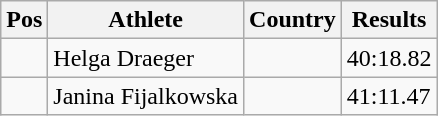<table class="wikitable">
<tr>
<th>Pos</th>
<th>Athlete</th>
<th>Country</th>
<th>Results</th>
</tr>
<tr>
<td align="center"></td>
<td>Helga Draeger</td>
<td></td>
<td>40:18.82</td>
</tr>
<tr>
<td align="center"></td>
<td>Janina Fijalkowska</td>
<td></td>
<td>41:11.47</td>
</tr>
</table>
